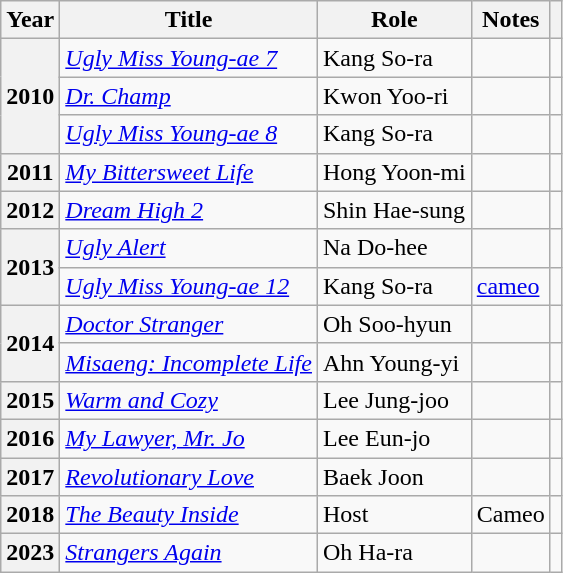<table class="wikitable sortable plainrowheaders">
<tr>
<th>Year</th>
<th>Title</th>
<th>Role</th>
<th>Notes</th>
<th class="unsortable"></th>
</tr>
<tr>
<th scope="row" rowspan=3>2010</th>
<td><em><a href='#'>Ugly Miss Young-ae 7</a></em></td>
<td>Kang So-ra</td>
<td></td>
<td></td>
</tr>
<tr>
<td><em><a href='#'>Dr. Champ</a></em></td>
<td>Kwon Yoo-ri</td>
<td></td>
<td></td>
</tr>
<tr>
<td><em><a href='#'>Ugly Miss Young-ae 8</a></em></td>
<td>Kang So-ra</td>
<td></td>
<td></td>
</tr>
<tr>
<th scope="row">2011</th>
<td><em><a href='#'>My Bittersweet Life</a></em></td>
<td>Hong Yoon-mi</td>
<td></td>
<td></td>
</tr>
<tr>
<th scope="row">2012</th>
<td><em><a href='#'>Dream High 2</a></em></td>
<td>Shin Hae-sung</td>
<td></td>
<td></td>
</tr>
<tr>
<th scope="row" rowspan=2>2013</th>
<td><em><a href='#'>Ugly Alert</a></em></td>
<td>Na Do-hee</td>
<td></td>
<td></td>
</tr>
<tr>
<td><em><a href='#'>Ugly Miss Young-ae 12</a></em></td>
<td>Kang So-ra</td>
<td><a href='#'>cameo</a></td>
<td></td>
</tr>
<tr>
<th scope="row" rowspan=2>2014</th>
<td><em><a href='#'>Doctor Stranger</a></em></td>
<td>Oh Soo-hyun</td>
<td></td>
<td></td>
</tr>
<tr>
<td><em><a href='#'>Misaeng: Incomplete Life</a></em></td>
<td>Ahn Young-yi</td>
<td></td>
<td></td>
</tr>
<tr>
<th scope="row">2015</th>
<td><em><a href='#'>Warm and Cozy</a></em></td>
<td>Lee Jung-joo</td>
<td></td>
<td></td>
</tr>
<tr>
<th scope="row">2016</th>
<td><em><a href='#'>My Lawyer, Mr. Jo</a></em></td>
<td>Lee Eun-jo</td>
<td></td>
<td></td>
</tr>
<tr>
<th scope="row">2017</th>
<td><em><a href='#'>Revolutionary Love</a></em></td>
<td>Baek Joon</td>
<td></td>
<td></td>
</tr>
<tr>
<th scope="row">2018</th>
<td><em><a href='#'>The Beauty Inside</a></em></td>
<td>Host</td>
<td>Cameo</td>
<td></td>
</tr>
<tr>
<th scope="row">2023</th>
<td><em><a href='#'>Strangers Again</a></em></td>
<td>Oh Ha-ra</td>
<td></td>
<td></td>
</tr>
</table>
